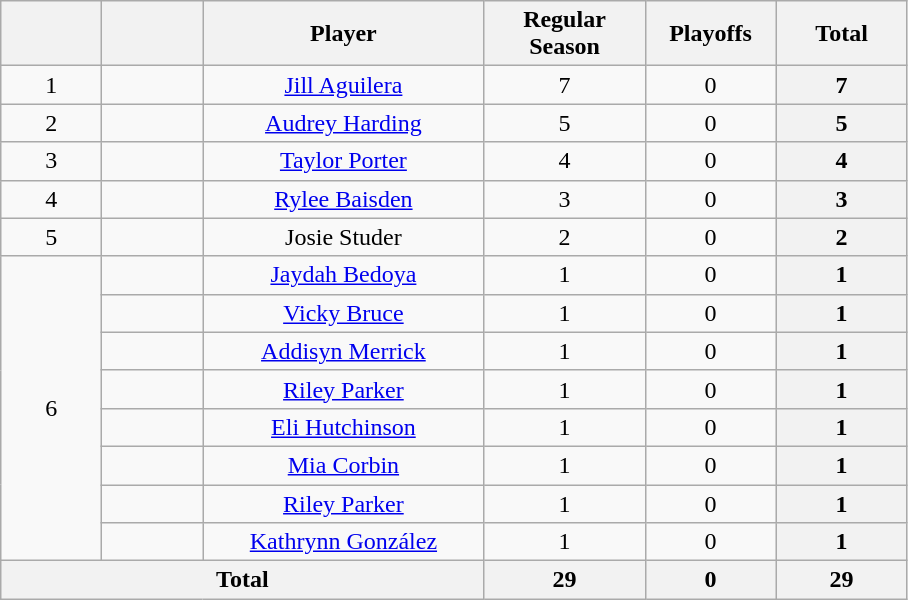<table class="wikitable sortable" style="text-align:center;">
<tr>
<th width="60"></th>
<th width="60"></th>
<th width="180">Player</th>
<th width="100">Regular Season</th>
<th width="80">Playoffs</th>
<th width="80">Total</th>
</tr>
<tr>
<td>1</td>
<td></td>
<td><a href='#'>Jill Aguilera</a></td>
<td>7</td>
<td>0</td>
<th>7</th>
</tr>
<tr>
<td>2</td>
<td></td>
<td><a href='#'>Audrey Harding</a></td>
<td>5</td>
<td>0</td>
<th>5</th>
</tr>
<tr>
<td>3</td>
<td></td>
<td><a href='#'>Taylor Porter</a></td>
<td>4</td>
<td>0</td>
<th>4</th>
</tr>
<tr>
<td>4</td>
<td></td>
<td><a href='#'>Rylee Baisden</a></td>
<td>3</td>
<td>0</td>
<th>3</th>
</tr>
<tr>
<td>5</td>
<td></td>
<td>Josie Studer</td>
<td>2</td>
<td>0</td>
<th>2</th>
</tr>
<tr>
<td rowspan="8">6</td>
<td></td>
<td><a href='#'>Jaydah Bedoya</a></td>
<td>1</td>
<td>0</td>
<th>1</th>
</tr>
<tr>
<td></td>
<td><a href='#'>Vicky Bruce</a></td>
<td>1</td>
<td>0</td>
<th>1</th>
</tr>
<tr>
<td></td>
<td><a href='#'>Addisyn Merrick</a></td>
<td>1</td>
<td>0</td>
<th>1</th>
</tr>
<tr>
<td></td>
<td><a href='#'>Riley Parker</a></td>
<td>1</td>
<td>0</td>
<th>1</th>
</tr>
<tr>
<td></td>
<td><a href='#'>Eli Hutchinson</a></td>
<td>1</td>
<td>0</td>
<th>1</th>
</tr>
<tr>
<td></td>
<td><a href='#'>Mia Corbin</a></td>
<td>1</td>
<td>0</td>
<th>1</th>
</tr>
<tr>
<td></td>
<td><a href='#'>Riley Parker</a></td>
<td>1</td>
<td>0</td>
<th>1</th>
</tr>
<tr>
<td></td>
<td><a href='#'>Kathrynn González</a></td>
<td>1</td>
<td>0</td>
<th>1</th>
</tr>
<tr>
<th colspan="3">Total</th>
<th>29</th>
<th>0</th>
<th>29</th>
</tr>
</table>
